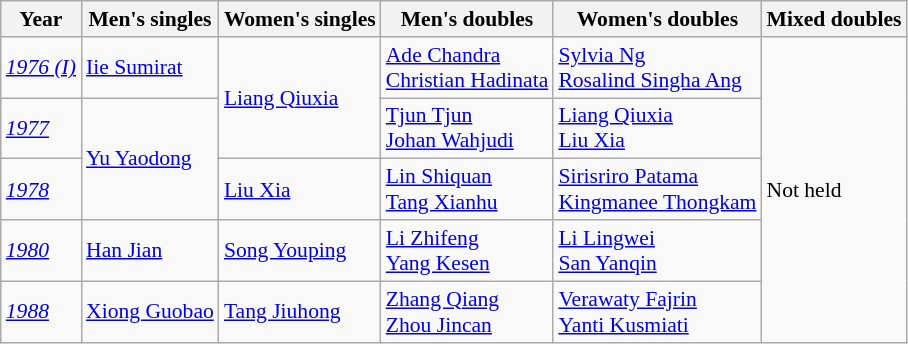<table class="wikitable sortable" style="font-size:90%">
<tr>
<th>Year</th>
<th>Men's singles</th>
<th>Women's singles</th>
<th>Men's doubles</th>
<th>Women's doubles</th>
<th>Mixed doubles</th>
</tr>
<tr>
<td><a href='#'><em>1976 (I)</em></a></td>
<td> <a href='#'>Iie Sumirat</a></td>
<td rowspan="2"> <a href='#'>Liang Qiuxia</a></td>
<td> <a href='#'>Ade Chandra</a> <br>  <a href='#'>Christian Hadinata</a></td>
<td> <a href='#'>Sylvia Ng</a> <br>  <a href='#'>Rosalind Singha Ang</a></td>
<td rowspan="5">Not held</td>
</tr>
<tr>
<td><a href='#'><em>1977</em></a></td>
<td rowspan="2"> <a href='#'>Yu Yaodong</a></td>
<td> <a href='#'>Tjun Tjun</a> <br>  <a href='#'>Johan Wahjudi</a></td>
<td> <a href='#'>Liang Qiuxia</a> <br>  <a href='#'>Liu Xia</a></td>
</tr>
<tr>
<td><a href='#'><em>1978</em></a></td>
<td> <a href='#'>Liu Xia</a></td>
<td> <a href='#'>Lin Shiquan</a> <br>  <a href='#'>Tang Xianhu</a></td>
<td> <a href='#'>Sirisriro Patama</a> <br>  <a href='#'>Kingmanee Thongkam</a></td>
</tr>
<tr>
<td><a href='#'><em>1980</em></a></td>
<td> <a href='#'>Han Jian</a></td>
<td> <a href='#'>Song Youping</a></td>
<td> <a href='#'>Li Zhifeng</a> <br>  <a href='#'>Yang Kesen</a></td>
<td> <a href='#'>Li Lingwei</a> <br>  <a href='#'>San Yanqin</a></td>
</tr>
<tr>
<td><a href='#'><em>1988</em></a></td>
<td> <a href='#'>Xiong Guobao</a></td>
<td> <a href='#'>Tang Jiuhong</a></td>
<td> <a href='#'>Zhang Qiang</a> <br>  <a href='#'>Zhou Jincan</a></td>
<td> <a href='#'>Verawaty Fajrin</a> <br>  <a href='#'>Yanti Kusmiati</a></td>
</tr>
</table>
